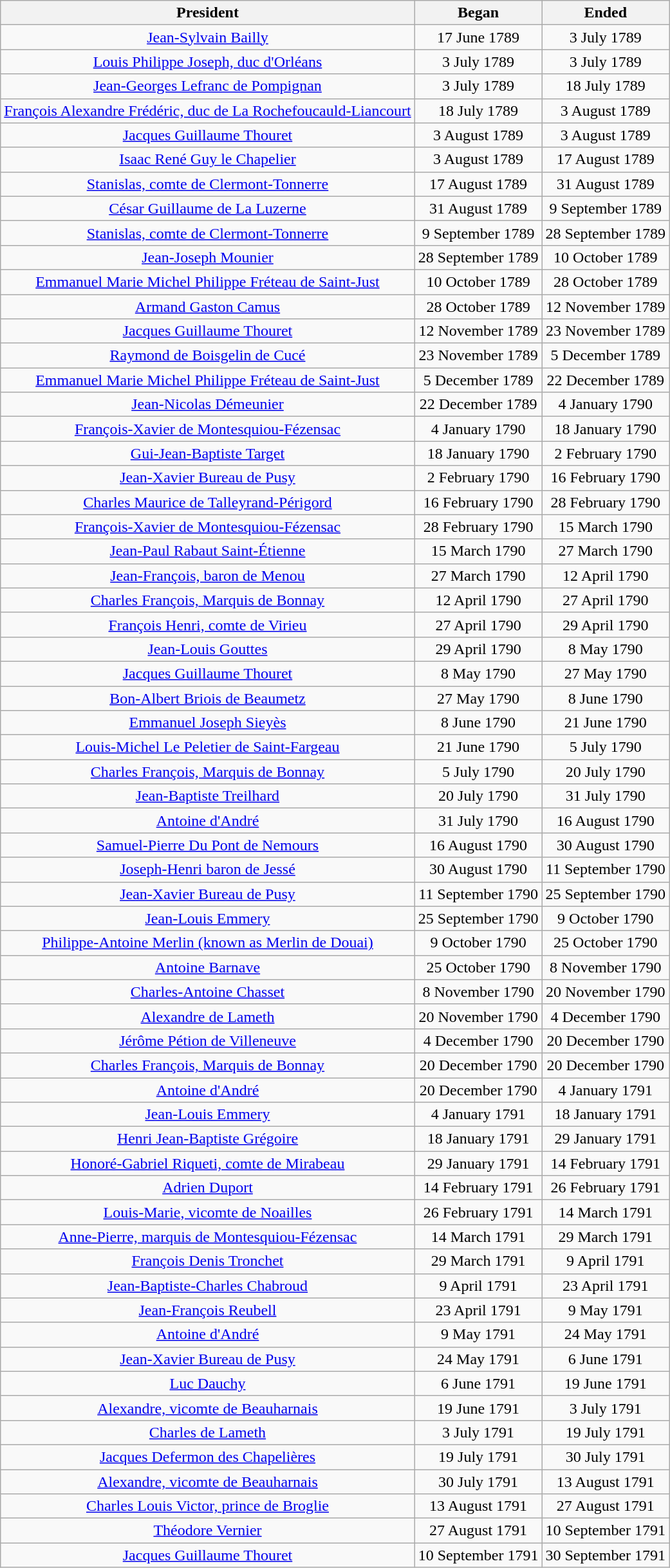<table class="wikitable" style="text-align:center;">
<tr>
<th scope="col">President</th>
<th scope="col">Began</th>
<th scope="col">Ended</th>
</tr>
<tr>
<td><a href='#'>Jean-Sylvain Bailly</a></td>
<td>17 June 1789</td>
<td>3 July 1789</td>
</tr>
<tr>
<td><a href='#'>Louis Philippe Joseph, duc d'Orléans</a></td>
<td>3 July 1789</td>
<td>3 July 1789</td>
</tr>
<tr>
<td><a href='#'>Jean-Georges Lefranc de Pompignan</a></td>
<td>3 July 1789</td>
<td>18 July 1789</td>
</tr>
<tr>
<td><a href='#'>François Alexandre Frédéric, duc de La Rochefoucauld-Liancourt</a></td>
<td>18 July 1789</td>
<td>3 August 1789</td>
</tr>
<tr>
<td><a href='#'>Jacques Guillaume Thouret</a></td>
<td>3 August 1789</td>
<td>3 August 1789</td>
</tr>
<tr>
<td><a href='#'>Isaac René Guy le Chapelier</a></td>
<td>3 August 1789</td>
<td>17 August 1789</td>
</tr>
<tr>
<td><a href='#'>Stanislas, comte de Clermont-Tonnerre</a></td>
<td>17 August 1789</td>
<td>31 August 1789</td>
</tr>
<tr>
<td><a href='#'>César Guillaume de La Luzerne</a></td>
<td>31 August 1789</td>
<td>9 September 1789</td>
</tr>
<tr>
<td><a href='#'>Stanislas, comte de Clermont-Tonnerre</a></td>
<td>9 September 1789</td>
<td>28 September 1789</td>
</tr>
<tr>
<td><a href='#'>Jean-Joseph Mounier</a></td>
<td>28 September 1789</td>
<td>10 October 1789</td>
</tr>
<tr>
<td><a href='#'>Emmanuel Marie Michel Philippe Fréteau de Saint-Just</a></td>
<td>10 October 1789</td>
<td>28 October 1789</td>
</tr>
<tr>
<td><a href='#'>Armand Gaston Camus</a></td>
<td>28 October 1789</td>
<td>12 November 1789</td>
</tr>
<tr>
<td><a href='#'>Jacques Guillaume Thouret</a></td>
<td>12 November 1789</td>
<td>23 November 1789</td>
</tr>
<tr>
<td><a href='#'>Raymond de Boisgelin de Cucé</a></td>
<td>23 November 1789</td>
<td>5 December 1789</td>
</tr>
<tr>
<td><a href='#'>Emmanuel Marie Michel Philippe Fréteau de Saint-Just</a></td>
<td>5 December 1789</td>
<td>22 December 1789</td>
</tr>
<tr>
<td><a href='#'>Jean-Nicolas Démeunier</a></td>
<td>22 December 1789</td>
<td>4 January 1790</td>
</tr>
<tr>
<td><a href='#'>François-Xavier de Montesquiou-Fézensac</a></td>
<td>4 January 1790</td>
<td>18 January 1790</td>
</tr>
<tr>
<td><a href='#'>Gui-Jean-Baptiste Target</a></td>
<td>18 January 1790</td>
<td>2 February 1790</td>
</tr>
<tr>
<td><a href='#'>Jean-Xavier Bureau de Pusy</a></td>
<td>2 February 1790</td>
<td>16 February 1790</td>
</tr>
<tr>
<td><a href='#'>Charles Maurice de Talleyrand-Périgord</a></td>
<td>16 February 1790</td>
<td>28 February 1790</td>
</tr>
<tr>
<td><a href='#'>François-Xavier de Montesquiou-Fézensac</a></td>
<td>28 February 1790</td>
<td>15 March 1790</td>
</tr>
<tr>
<td><a href='#'>Jean-Paul Rabaut Saint-Étienne</a></td>
<td>15 March 1790</td>
<td>27 March 1790</td>
</tr>
<tr>
<td><a href='#'>Jean-François, baron de Menou</a></td>
<td>27 March 1790</td>
<td>12 April 1790</td>
</tr>
<tr>
<td><a href='#'>Charles François, Marquis de Bonnay</a></td>
<td>12 April 1790</td>
<td>27 April 1790</td>
</tr>
<tr>
<td><a href='#'>François Henri, comte de Virieu</a></td>
<td>27 April 1790</td>
<td>29 April 1790</td>
</tr>
<tr>
<td><a href='#'>Jean-Louis Gouttes</a></td>
<td>29 April 1790</td>
<td>8 May 1790</td>
</tr>
<tr>
<td><a href='#'>Jacques Guillaume Thouret</a></td>
<td>8 May 1790</td>
<td>27 May 1790</td>
</tr>
<tr>
<td><a href='#'>Bon-Albert Briois de Beaumetz</a></td>
<td>27 May 1790</td>
<td>8 June 1790</td>
</tr>
<tr>
<td><a href='#'>Emmanuel Joseph Sieyès</a></td>
<td>8 June 1790</td>
<td>21 June 1790</td>
</tr>
<tr>
<td><a href='#'>Louis-Michel Le Peletier de Saint-Fargeau</a></td>
<td>21 June 1790</td>
<td>5 July 1790</td>
</tr>
<tr>
<td><a href='#'>Charles François, Marquis de Bonnay</a></td>
<td>5 July 1790</td>
<td>20 July 1790</td>
</tr>
<tr>
<td><a href='#'>Jean-Baptiste Treilhard</a></td>
<td>20 July 1790</td>
<td>31 July 1790</td>
</tr>
<tr>
<td><a href='#'>Antoine d'André</a></td>
<td>31 July 1790</td>
<td>16 August 1790</td>
</tr>
<tr>
<td><a href='#'>Samuel-Pierre Du Pont de Nemours</a></td>
<td>16 August 1790</td>
<td>30 August 1790</td>
</tr>
<tr>
<td><a href='#'>Joseph-Henri baron de Jessé</a></td>
<td>30 August 1790</td>
<td>11 September 1790</td>
</tr>
<tr>
<td><a href='#'>Jean-Xavier Bureau de Pusy</a></td>
<td>11 September 1790</td>
<td>25 September 1790</td>
</tr>
<tr>
<td><a href='#'>Jean-Louis Emmery</a></td>
<td>25 September 1790</td>
<td>9 October 1790</td>
</tr>
<tr>
<td><a href='#'>Philippe-Antoine Merlin (known as Merlin de Douai)</a></td>
<td>9 October 1790</td>
<td>25 October 1790</td>
</tr>
<tr>
<td><a href='#'>Antoine Barnave</a></td>
<td>25 October 1790</td>
<td>8 November 1790</td>
</tr>
<tr>
<td><a href='#'>Charles-Antoine Chasset</a></td>
<td>8 November 1790</td>
<td>20 November 1790</td>
</tr>
<tr>
<td><a href='#'>Alexandre de Lameth</a></td>
<td>20 November 1790</td>
<td>4 December 1790</td>
</tr>
<tr>
<td><a href='#'>Jérôme Pétion de Villeneuve</a></td>
<td>4 December 1790</td>
<td>20 December 1790</td>
</tr>
<tr>
<td><a href='#'>Charles François, Marquis de Bonnay</a></td>
<td>20 December 1790</td>
<td>20 December 1790</td>
</tr>
<tr>
<td><a href='#'>Antoine d'André</a></td>
<td>20 December 1790</td>
<td>4 January 1791</td>
</tr>
<tr>
<td><a href='#'>Jean-Louis Emmery</a></td>
<td>4 January 1791</td>
<td>18 January 1791</td>
</tr>
<tr>
<td><a href='#'>Henri Jean-Baptiste Grégoire</a></td>
<td>18 January 1791</td>
<td>29 January 1791</td>
</tr>
<tr>
<td><a href='#'>Honoré-Gabriel Riqueti, comte de Mirabeau</a></td>
<td>29 January 1791</td>
<td>14 February 1791</td>
</tr>
<tr>
<td><a href='#'>Adrien Duport</a></td>
<td>14 February 1791</td>
<td>26 February 1791</td>
</tr>
<tr>
<td><a href='#'>Louis-Marie, vicomte de Noailles</a></td>
<td>26 February 1791</td>
<td>14 March 1791</td>
</tr>
<tr>
<td><a href='#'>Anne-Pierre, marquis de Montesquiou-Fézensac</a></td>
<td>14 March 1791</td>
<td>29 March 1791</td>
</tr>
<tr>
<td><a href='#'>François Denis Tronchet</a></td>
<td>29 March 1791</td>
<td>9 April 1791</td>
</tr>
<tr>
<td><a href='#'>Jean-Baptiste-Charles Chabroud</a></td>
<td>9 April 1791</td>
<td>23 April 1791</td>
</tr>
<tr>
<td><a href='#'>Jean-François Reubell</a></td>
<td>23 April 1791</td>
<td>9 May 1791</td>
</tr>
<tr>
<td><a href='#'>Antoine d'André</a></td>
<td>9 May 1791</td>
<td>24 May 1791</td>
</tr>
<tr>
<td><a href='#'>Jean-Xavier Bureau de Pusy</a></td>
<td>24 May 1791</td>
<td>6 June 1791</td>
</tr>
<tr>
<td><a href='#'>Luc Dauchy</a></td>
<td>6 June 1791</td>
<td>19 June 1791</td>
</tr>
<tr>
<td><a href='#'>Alexandre, vicomte de Beauharnais</a></td>
<td>19 June 1791</td>
<td>3 July 1791</td>
</tr>
<tr>
<td><a href='#'>Charles de Lameth</a></td>
<td>3 July 1791</td>
<td>19 July 1791</td>
</tr>
<tr>
<td><a href='#'>Jacques Defermon des Chapelières</a></td>
<td>19 July 1791</td>
<td>30 July 1791</td>
</tr>
<tr>
<td><a href='#'>Alexandre, vicomte de Beauharnais</a></td>
<td>30 July 1791</td>
<td>13 August 1791</td>
</tr>
<tr>
<td><a href='#'>Charles Louis Victor, prince de Broglie</a></td>
<td>13 August 1791</td>
<td>27 August 1791</td>
</tr>
<tr>
<td><a href='#'>Théodore Vernier</a></td>
<td>27 August 1791</td>
<td>10 September 1791</td>
</tr>
<tr>
<td><a href='#'>Jacques Guillaume Thouret</a></td>
<td>10 September 1791</td>
<td>30 September 1791</td>
</tr>
</table>
